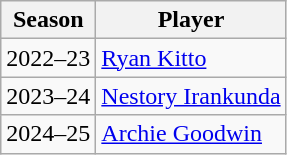<table class="wikitable">
<tr>
<th>Season</th>
<th>Player</th>
</tr>
<tr>
<td>2022–23</td>
<td> <a href='#'>Ryan Kitto</a></td>
</tr>
<tr>
<td>2023–24</td>
<td> <a href='#'>Nestory Irankunda</a></td>
</tr>
<tr>
<td>2024–25</td>
<td> <a href='#'>Archie Goodwin</a></td>
</tr>
</table>
